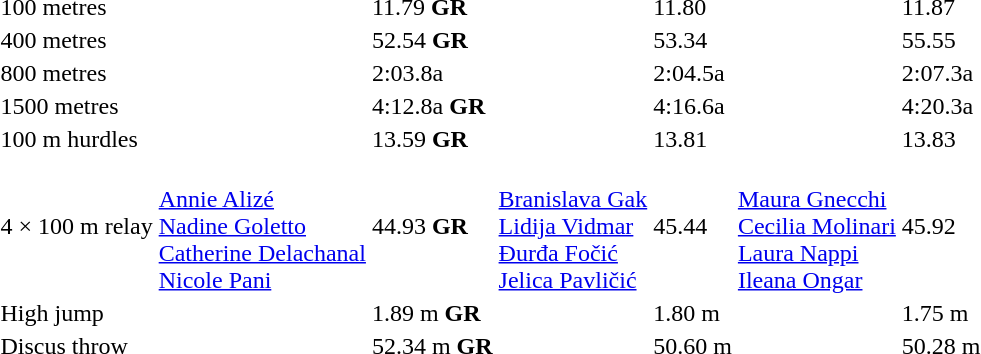<table>
<tr>
<td>100 metres</td>
<td></td>
<td>11.79 <strong>GR</strong></td>
<td></td>
<td>11.80</td>
<td></td>
<td>11.87</td>
</tr>
<tr>
<td>400 metres</td>
<td></td>
<td>52.54 <strong>GR</strong></td>
<td></td>
<td>53.34</td>
<td></td>
<td>55.55</td>
</tr>
<tr>
<td>800 metres</td>
<td></td>
<td>2:03.8a</td>
<td></td>
<td>2:04.5a</td>
<td></td>
<td>2:07.3a</td>
</tr>
<tr>
<td>1500 metres</td>
<td></td>
<td>4:12.8a <strong>GR</strong></td>
<td></td>
<td>4:16.6a</td>
<td></td>
<td>4:20.3a</td>
</tr>
<tr>
<td>100 m hurdles</td>
<td></td>
<td>13.59 <strong>GR</strong></td>
<td></td>
<td>13.81</td>
<td></td>
<td>13.83</td>
</tr>
<tr>
<td>4 × 100 m relay</td>
<td><br><a href='#'>Annie Alizé</a><br> <a href='#'>Nadine Goletto</a><br> <a href='#'>Catherine Delachanal</a><br> <a href='#'>Nicole Pani</a></td>
<td>44.93 <strong>GR</strong></td>
<td><br><a href='#'>Branislava Gak</a><br><a href='#'>Lidija Vidmar</a><br><a href='#'>Đurđa Fočić</a><br><a href='#'>Jelica Pavličić</a></td>
<td>45.44</td>
<td><br><a href='#'>Maura Gnecchi</a><br><a href='#'>Cecilia Molinari</a><br><a href='#'>Laura Nappi</a><br><a href='#'>Ileana Ongar</a></td>
<td>45.92</td>
</tr>
<tr>
<td>High jump</td>
<td></td>
<td>1.89 m <strong>GR</strong></td>
<td></td>
<td>1.80 m</td>
<td></td>
<td>1.75 m</td>
</tr>
<tr>
<td>Discus throw</td>
<td></td>
<td>52.34 m <strong>GR</strong></td>
<td></td>
<td>50.60 m</td>
<td></td>
<td>50.28 m</td>
</tr>
<tr>
</tr>
</table>
